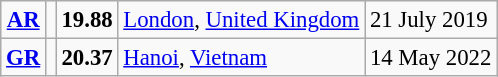<table class="wikitable" style="font-size:95%; position:relative;">
<tr>
<td align=center><strong><a href='#'>AR</a></strong></td>
<td></td>
<td><strong>19.88</strong></td>
<td><a href='#'>London</a>, <a href='#'>United Kingdom</a></td>
<td>21 July 2019</td>
</tr>
<tr>
<td align=center><strong><a href='#'>GR</a></strong></td>
<td></td>
<td><strong>		20.37</strong></td>
<td><a href='#'>Hanoi</a>, <a href='#'>Vietnam</a></td>
<td>14 May 2022</td>
</tr>
</table>
